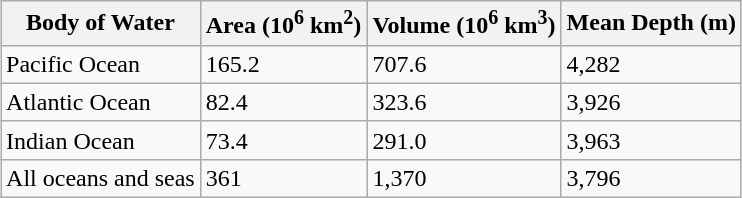<table class="wikitable"  style="margin:auto;">
<tr>
<th>Body of Water</th>
<th>Area (10<sup>6</sup> km<sup>2</sup>)</th>
<th>Volume (10<sup>6</sup> km<sup>3</sup>)</th>
<th>Mean Depth (m)</th>
</tr>
<tr>
<td>Pacific Ocean</td>
<td>165.2</td>
<td>707.6</td>
<td>4,282</td>
</tr>
<tr>
<td>Atlantic Ocean</td>
<td>82.4</td>
<td>323.6</td>
<td>3,926</td>
</tr>
<tr>
<td>Indian Ocean</td>
<td>73.4</td>
<td>291.0</td>
<td>3,963</td>
</tr>
<tr>
<td>All oceans and seas</td>
<td>361</td>
<td>1,370</td>
<td>3,796</td>
</tr>
</table>
